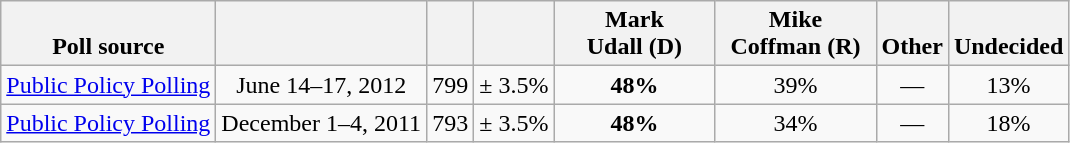<table class="wikitable" style="text-align:center">
<tr valign= bottom>
<th>Poll source</th>
<th></th>
<th></th>
<th></th>
<th style="width:100px;">Mark<br>Udall (D)</th>
<th style="width:100px;">Mike<br>Coffman (R)</th>
<th>Other</th>
<th>Undecided</th>
</tr>
<tr>
<td align=left><a href='#'>Public Policy Polling</a></td>
<td>June 14–17, 2012</td>
<td>799</td>
<td>± 3.5%</td>
<td><strong>48%</strong></td>
<td>39%</td>
<td>—</td>
<td>13%</td>
</tr>
<tr>
<td align=left><a href='#'>Public Policy Polling</a></td>
<td>December 1–4, 2011</td>
<td>793</td>
<td>± 3.5%</td>
<td><strong>48%</strong></td>
<td>34%</td>
<td>—</td>
<td>18%</td>
</tr>
</table>
